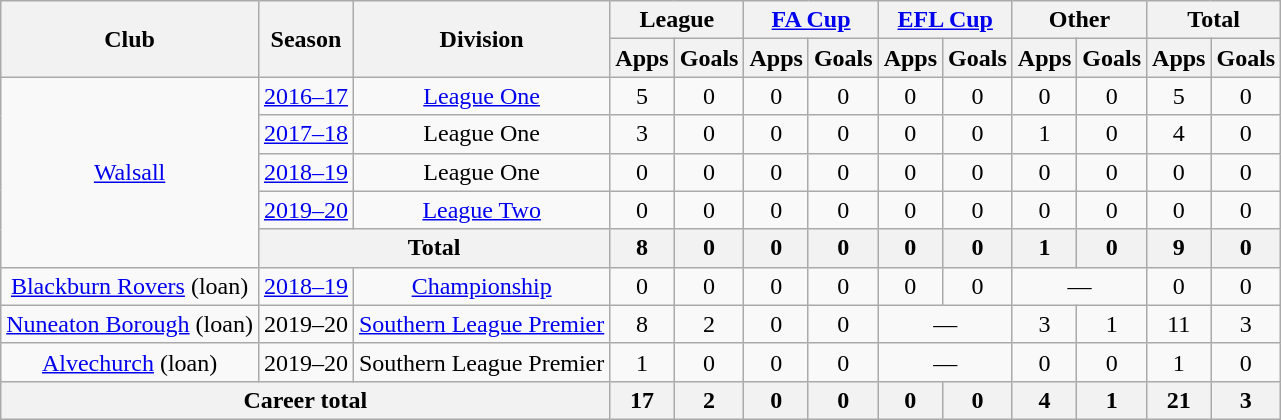<table class="wikitable" style="text-align:center;">
<tr>
<th rowspan="2">Club</th>
<th rowspan="2">Season</th>
<th rowspan="2">Division</th>
<th colspan="2">League</th>
<th colspan="2"><a href='#'>FA Cup</a></th>
<th colspan="2"><a href='#'>EFL Cup</a></th>
<th colspan="2">Other</th>
<th colspan="2">Total</th>
</tr>
<tr>
<th>Apps</th>
<th>Goals</th>
<th>Apps</th>
<th>Goals</th>
<th>Apps</th>
<th>Goals</th>
<th>Apps</th>
<th>Goals</th>
<th>Apps</th>
<th>Goals</th>
</tr>
<tr>
<td rowspan="5"><a href='#'>Walsall</a></td>
<td><a href='#'>2016–17</a></td>
<td><a href='#'>League One</a></td>
<td>5</td>
<td>0</td>
<td>0</td>
<td>0</td>
<td>0</td>
<td>0</td>
<td>0</td>
<td>0</td>
<td>5</td>
<td>0</td>
</tr>
<tr>
<td><a href='#'>2017–18</a></td>
<td>League One</td>
<td>3</td>
<td>0</td>
<td>0</td>
<td>0</td>
<td>0</td>
<td>0</td>
<td>1</td>
<td>0</td>
<td>4</td>
<td>0</td>
</tr>
<tr>
<td><a href='#'>2018–19</a></td>
<td>League One</td>
<td>0</td>
<td>0</td>
<td>0</td>
<td>0</td>
<td>0</td>
<td>0</td>
<td>0</td>
<td>0</td>
<td>0</td>
<td>0</td>
</tr>
<tr>
<td><a href='#'>2019–20</a></td>
<td><a href='#'>League Two</a></td>
<td>0</td>
<td>0</td>
<td>0</td>
<td>0</td>
<td>0</td>
<td>0</td>
<td>0</td>
<td>0</td>
<td>0</td>
<td>0</td>
</tr>
<tr>
<th colspan="2">Total</th>
<th>8</th>
<th>0</th>
<th>0</th>
<th>0</th>
<th>0</th>
<th>0</th>
<th>1</th>
<th>0</th>
<th>9</th>
<th>0</th>
</tr>
<tr>
<td><a href='#'>Blackburn Rovers</a> (loan)</td>
<td><a href='#'>2018–19</a></td>
<td><a href='#'>Championship</a></td>
<td>0</td>
<td>0</td>
<td>0</td>
<td>0</td>
<td>0</td>
<td>0</td>
<td colspan="2">—</td>
<td>0</td>
<td>0</td>
</tr>
<tr>
<td><a href='#'>Nuneaton Borough</a> (loan)</td>
<td>2019–20</td>
<td><a href='#'>Southern League Premier</a></td>
<td>8</td>
<td>2</td>
<td>0</td>
<td>0</td>
<td colspan="2">—</td>
<td>3</td>
<td>1</td>
<td>11</td>
<td>3</td>
</tr>
<tr>
<td><a href='#'>Alvechurch</a> (loan)</td>
<td>2019–20</td>
<td>Southern League Premier</td>
<td>1</td>
<td>0</td>
<td>0</td>
<td>0</td>
<td colspan="2">—</td>
<td>0</td>
<td>0</td>
<td>1</td>
<td>0</td>
</tr>
<tr>
<th colspan="3">Career total</th>
<th>17</th>
<th>2</th>
<th>0</th>
<th>0</th>
<th>0</th>
<th>0</th>
<th>4</th>
<th>1</th>
<th>21</th>
<th>3</th>
</tr>
</table>
